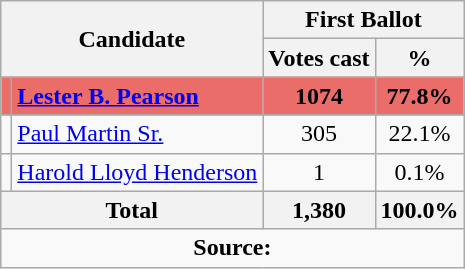<table class="wikitable">
<tr>
<th rowspan="2" colspan="2">Candidate</th>
<th colspan = "2">First Ballot</th>
</tr>
<tr>
<th>Votes cast</th>
<th>%</th>
</tr>
<tr style="background:#EA6D6A">
<td></td>
<td><strong><a href='#'>Lester B. Pearson</a></strong></td>
<td align = "center"><strong>1074</strong></td>
<td align = "center"><strong>77.8%</strong></td>
</tr>
<tr>
<td></td>
<td><a href='#'>Paul Martin Sr.</a></td>
<td align = "center">305</td>
<td align = "center">22.1%</td>
</tr>
<tr>
<td></td>
<td><a href='#'>Harold Lloyd Henderson</a></td>
<td align = "center">1</td>
<td align = "center">0.1%</td>
</tr>
<tr>
<th colspan = "2">Total</th>
<th align = "center">1,380</th>
<th align = "center">100.0%</th>
</tr>
<tr>
<td align="center" colspan=12><strong>Source:</strong>  </td>
</tr>
</table>
